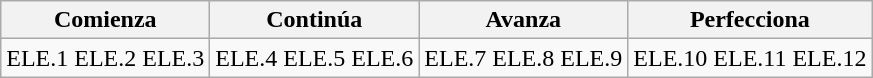<table class="wikitable">
<tr>
<th>Comienza</th>
<th>Continúa</th>
<th>Avanza</th>
<th>Perfecciona</th>
</tr>
<tr>
<td>ELE.1 ELE.2 ELE.3</td>
<td>ELE.4 ELE.5 ELE.6</td>
<td>ELE.7 ELE.8 ELE.9</td>
<td>ELE.10 ELE.11 ELE.12</td>
</tr>
</table>
